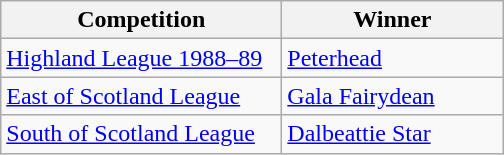<table class="wikitable">
<tr>
<th width=180>Competition</th>
<th width=140>Winner</th>
</tr>
<tr>
<td><a href='#'>Highland League 1988–89</a></td>
<td><a href='#'>Peterhead</a></td>
</tr>
<tr>
<td><a href='#'>East of Scotland League</a></td>
<td><a href='#'>Gala Fairydean</a></td>
</tr>
<tr>
<td><a href='#'>South of Scotland League</a></td>
<td><a href='#'>Dalbeattie Star</a></td>
</tr>
</table>
